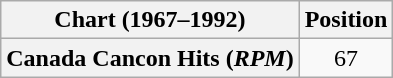<table class="wikitable plainrowheaders" style="text-align:center">
<tr>
<th>Chart (1967–1992)</th>
<th>Position</th>
</tr>
<tr>
<th scope="row">Canada Cancon Hits (<em>RPM</em>)</th>
<td>67</td>
</tr>
</table>
